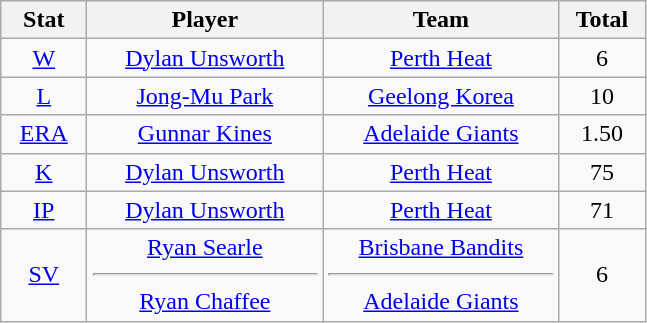<table class="wikitable" style="text-align:center;">
<tr>
<th scope="col" width=50>Stat</th>
<th scope="col" width=150>Player</th>
<th scope="col" width=150>Team</th>
<th scope="col" width=50>Total</th>
</tr>
<tr>
<td><a href='#'>W</a></td>
<td><a href='#'>Dylan Unsworth</a></td>
<td><a href='#'>Perth Heat</a></td>
<td>6</td>
</tr>
<tr>
<td><a href='#'>L</a></td>
<td><a href='#'>Jong-Mu Park</a></td>
<td><a href='#'>Geelong Korea</a></td>
<td>10</td>
</tr>
<tr>
<td><a href='#'>ERA</a></td>
<td><a href='#'>Gunnar Kines</a></td>
<td><a href='#'>Adelaide Giants</a></td>
<td>1.50</td>
</tr>
<tr>
<td><a href='#'>K</a></td>
<td><a href='#'>Dylan Unsworth</a></td>
<td><a href='#'>Perth Heat</a></td>
<td>75</td>
</tr>
<tr>
<td><a href='#'>IP</a></td>
<td><a href='#'>Dylan Unsworth</a></td>
<td><a href='#'>Perth Heat</a></td>
<td>71</td>
</tr>
<tr>
<td><a href='#'>SV</a></td>
<td><div><a href='#'>Ryan Searle</a></div><hr><div><a href='#'>Ryan Chaffee</a></div></td>
<td><div><a href='#'>Brisbane Bandits</a></div><hr><div><a href='#'>Adelaide Giants</a></div></td>
<td>6</td>
</tr>
</table>
